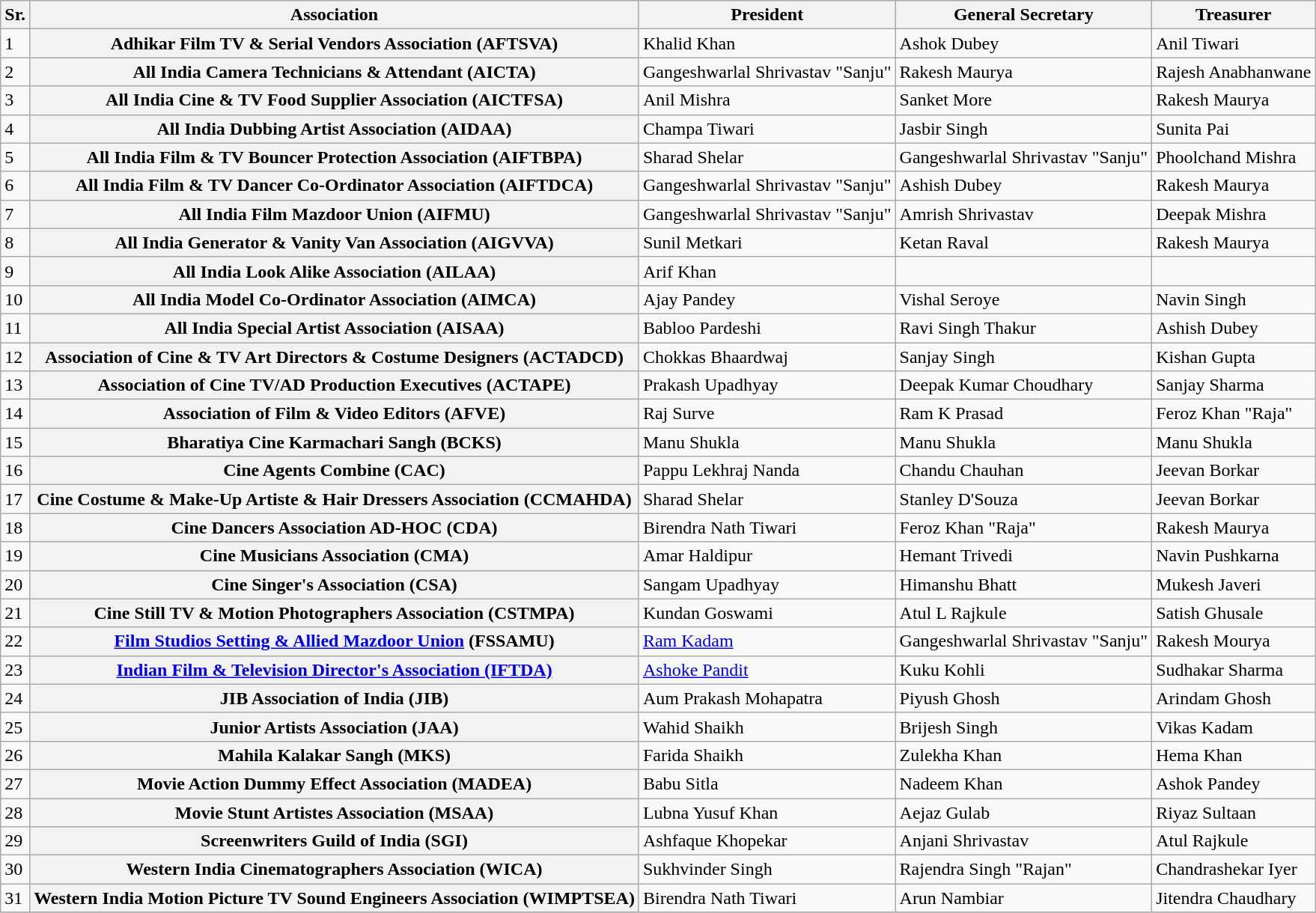<table class="wikitable sortable plainrowheaders">
<tr style="text-align:center;">
<th scope="col">Sr.</th>
<th scope="col">Association</th>
<th scope="col">President</th>
<th scope="col">General Secretary</th>
<th scope="col">Treasurer</th>
</tr>
<tr>
<td>1</td>
<th scope="row">Adhikar Film TV & Serial Vendors Association (AFTSVA)</th>
<td>Khalid Khan</td>
<td>Ashok Dubey</td>
<td>Anil Tiwari</td>
</tr>
<tr>
<td>2</td>
<th scope="row">All India Camera Technicians & Attendant (AICTA)</th>
<td>Gangeshwarlal Shrivastav "Sanju"</td>
<td>Rakesh Maurya</td>
<td>Rajesh Anabhanwane</td>
</tr>
<tr>
<td>3</td>
<th scope="row">All India Cine & TV Food Supplier Association (AICTFSA)</th>
<td>Anil Mishra</td>
<td>Sanket More</td>
<td>Rakesh Maurya</td>
</tr>
<tr>
<td>4</td>
<th scope="row">All India Dubbing Artist Association (AIDAA)</th>
<td>Champa Tiwari</td>
<td>Jasbir Singh</td>
<td>Sunita Pai</td>
</tr>
<tr>
<td>5</td>
<th scope="row">All India Film & TV Bouncer Protection Association (AIFTBPA)</th>
<td>Sharad Shelar</td>
<td>Gangeshwarlal Shrivastav "Sanju"</td>
<td>Phoolchand Mishra</td>
</tr>
<tr>
<td>6</td>
<th scope="row">All India Film & TV Dancer Co-Ordinator Association (AIFTDCA)</th>
<td>Gangeshwarlal Shrivastav "Sanju"</td>
<td>Ashish Dubey</td>
<td>Rakesh Maurya</td>
</tr>
<tr>
<td>7</td>
<th scope="row">All India Film Mazdoor Union (AIFMU)</th>
<td>Gangeshwarlal Shrivastav "Sanju"</td>
<td>Amrish Shrivastav</td>
<td>Deepak Mishra</td>
</tr>
<tr>
<td>8</td>
<th scope="row">All India Generator & Vanity Van Association (AIGVVA)</th>
<td>Sunil Metkari</td>
<td>Ketan Raval</td>
<td>Rakesh Maurya</td>
</tr>
<tr>
<td>9</td>
<th scope="row">All India Look Alike Association (AILAA)</th>
<td>Arif Khan</td>
<td></td>
<td></td>
</tr>
<tr>
<td>10</td>
<th scope="row">All India Model Co-Ordinator Association (AIMCA)</th>
<td>Ajay Pandey</td>
<td>Vishal Seroye</td>
<td>Navin Singh</td>
</tr>
<tr>
<td>11</td>
<th scope="row">All India Special Artist Association (AISAA)</th>
<td>Babloo Pardeshi</td>
<td>Ravi Singh Thakur</td>
<td>Ashish Dubey</td>
</tr>
<tr>
<td>12</td>
<th scope="row">Association of Cine & TV Art Directors & Costume Designers (ACTADCD)</th>
<td>Chokkas Bhaardwaj</td>
<td>Sanjay Singh</td>
<td>Kishan Gupta</td>
</tr>
<tr>
<td>13</td>
<th scope="row">Association of Cine TV/AD Production Executives (ACTAPE)</th>
<td>Prakash Upadhyay</td>
<td>Deepak Kumar Choudhary</td>
<td>Sanjay Sharma</td>
</tr>
<tr>
<td>14</td>
<th scope="row">Association of Film & Video Editors (AFVE)</th>
<td>Raj Surve</td>
<td>Ram K Prasad</td>
<td>Feroz Khan "Raja"</td>
</tr>
<tr>
<td>15</td>
<th scope="row">Bharatiya Cine Karmachari Sangh (BCKS)</th>
<td>Manu Shukla</td>
<td>Manu Shukla</td>
<td>Manu Shukla</td>
</tr>
<tr>
<td>16</td>
<th scope="row">Cine Agents Combine (CAC)</th>
<td>Pappu Lekhraj Nanda</td>
<td>Chandu Chauhan</td>
<td>Jeevan Borkar</td>
</tr>
<tr>
<td>17</td>
<th scope="row">Cine Costume & Make-Up Artiste & Hair Dressers Association (CCMAHDA)</th>
<td>Sharad Shelar</td>
<td>Stanley D'Souza</td>
<td>Jeevan Borkar</td>
</tr>
<tr>
<td>18</td>
<th scope="row">Cine Dancers Association AD-HOC (CDA)</th>
<td>Birendra Nath Tiwari</td>
<td>Feroz Khan "Raja"</td>
<td>Rakesh Maurya</td>
</tr>
<tr>
<td>19</td>
<th scope="row">Cine Musicians Association (CMA)</th>
<td>Amar Haldipur</td>
<td>Hemant Trivedi</td>
<td>Navin Pushkarna</td>
</tr>
<tr>
<td>20</td>
<th scope="row">Cine Singer's Association (CSA)</th>
<td>Sangam Upadhyay</td>
<td>Himanshu Bhatt</td>
<td>Mukesh Javeri</td>
</tr>
<tr>
<td>21</td>
<th scope="row">Cine Still TV & Motion Photographers Association (CSTMPA)</th>
<td>Kundan Goswami</td>
<td>Atul L Rajkule</td>
<td>Satish Ghusale</td>
</tr>
<tr>
<td>22</td>
<th scope="row"><a href='#'>Film Studios Setting & Allied Mazdoor Union</a> (FSSAMU)</th>
<td><a href='#'>Ram Kadam</a></td>
<td>Gangeshwarlal Shrivastav "Sanju"</td>
<td>Rakesh Mourya</td>
</tr>
<tr>
<td>23</td>
<th scope="row"><a href='#'>Indian Film & Television Director's Association (IFTDA)</a></th>
<td><a href='#'>Ashoke Pandit</a></td>
<td>Kuku Kohli</td>
<td>Sudhakar Sharma</td>
</tr>
<tr>
<td>24</td>
<th scope="row">JIB Association of India (JIB)</th>
<td>Aum Prakash Mohapatra</td>
<td>Piyush Ghosh</td>
<td>Arindam Ghosh</td>
</tr>
<tr>
<td>25</td>
<th scope="row">Junior Artists Association (JAA)</th>
<td>Wahid Shaikh</td>
<td>Brijesh Singh</td>
<td>Vikas Kadam</td>
</tr>
<tr>
<td>26</td>
<th scope="row">Mahila Kalakar Sangh (MKS)</th>
<td>Farida Shaikh</td>
<td>Zulekha Khan</td>
<td>Hema Khan</td>
</tr>
<tr>
<td>27</td>
<th scope="row">Movie Action Dummy Effect Association (MADEA)</th>
<td>Babu Sitla</td>
<td>Nadeem Khan</td>
<td>Ashok Pandey</td>
</tr>
<tr>
<td>28</td>
<th scope="row">Movie Stunt Artistes Association (MSAA)</th>
<td>Lubna Yusuf Khan</td>
<td>Aejaz Gulab</td>
<td>Riyaz Sultaan</td>
</tr>
<tr>
<td>29</td>
<th scope="row">Screenwriters Guild of India (SGI)</th>
<td>Ashfaque Khopekar</td>
<td>Anjani Shrivastav</td>
<td>Atul Rajkule</td>
</tr>
<tr>
<td>30</td>
<th scope="row">Western India Cinematographers Association (WICA)</th>
<td>Sukhvinder Singh</td>
<td>Rajendra Singh "Rajan"</td>
<td>Chandrashekar Iyer</td>
</tr>
<tr>
<td>31</td>
<th scope="row">Western India Motion Picture TV Sound Engineers Association (WIMPTSEA)</th>
<td>Birendra Nath Tiwari</td>
<td>Arun Nambiar</td>
<td>Jitendra Chaudhary</td>
</tr>
<tr>
</tr>
</table>
